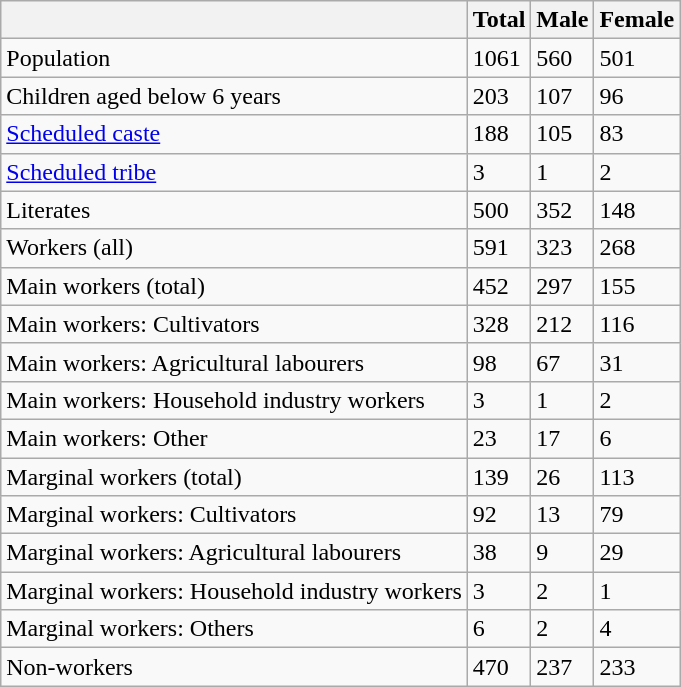<table class="wikitable sortable">
<tr>
<th></th>
<th>Total</th>
<th>Male</th>
<th>Female</th>
</tr>
<tr>
<td>Population</td>
<td>1061</td>
<td>560</td>
<td>501</td>
</tr>
<tr>
<td>Children aged below 6 years</td>
<td>203</td>
<td>107</td>
<td>96</td>
</tr>
<tr>
<td><a href='#'>Scheduled caste</a></td>
<td>188</td>
<td>105</td>
<td>83</td>
</tr>
<tr>
<td><a href='#'>Scheduled tribe</a></td>
<td>3</td>
<td>1</td>
<td>2</td>
</tr>
<tr>
<td>Literates</td>
<td>500</td>
<td>352</td>
<td>148</td>
</tr>
<tr>
<td>Workers (all)</td>
<td>591</td>
<td>323</td>
<td>268</td>
</tr>
<tr>
<td>Main workers (total)</td>
<td>452</td>
<td>297</td>
<td>155</td>
</tr>
<tr>
<td>Main workers: Cultivators</td>
<td>328</td>
<td>212</td>
<td>116</td>
</tr>
<tr>
<td>Main workers: Agricultural labourers</td>
<td>98</td>
<td>67</td>
<td>31</td>
</tr>
<tr>
<td>Main workers: Household industry workers</td>
<td>3</td>
<td>1</td>
<td>2</td>
</tr>
<tr>
<td>Main workers: Other</td>
<td>23</td>
<td>17</td>
<td>6</td>
</tr>
<tr>
<td>Marginal workers (total)</td>
<td>139</td>
<td>26</td>
<td>113</td>
</tr>
<tr>
<td>Marginal workers: Cultivators</td>
<td>92</td>
<td>13</td>
<td>79</td>
</tr>
<tr>
<td>Marginal workers: Agricultural labourers</td>
<td>38</td>
<td>9</td>
<td>29</td>
</tr>
<tr>
<td>Marginal workers: Household industry workers</td>
<td>3</td>
<td>2</td>
<td>1</td>
</tr>
<tr>
<td>Marginal workers: Others</td>
<td>6</td>
<td>2</td>
<td>4</td>
</tr>
<tr>
<td>Non-workers</td>
<td>470</td>
<td>237</td>
<td>233</td>
</tr>
</table>
